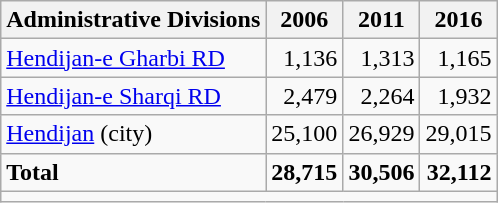<table class="wikitable">
<tr>
<th>Administrative Divisions</th>
<th>2006</th>
<th>2011</th>
<th>2016</th>
</tr>
<tr>
<td><a href='#'>Hendijan-e Gharbi RD</a></td>
<td style="text-align: right;">1,136</td>
<td style="text-align: right;">1,313</td>
<td style="text-align: right;">1,165</td>
</tr>
<tr>
<td><a href='#'>Hendijan-e Sharqi RD</a></td>
<td style="text-align: right;">2,479</td>
<td style="text-align: right;">2,264</td>
<td style="text-align: right;">1,932</td>
</tr>
<tr>
<td><a href='#'>Hendijan</a> (city)</td>
<td style="text-align: right;">25,100</td>
<td style="text-align: right;">26,929</td>
<td style="text-align: right;">29,015</td>
</tr>
<tr>
<td><strong>Total</strong></td>
<td style="text-align: right;"><strong>28,715</strong></td>
<td style="text-align: right;"><strong>30,506</strong></td>
<td style="text-align: right;"><strong>32,112</strong></td>
</tr>
<tr>
<td colspan=4></td>
</tr>
</table>
